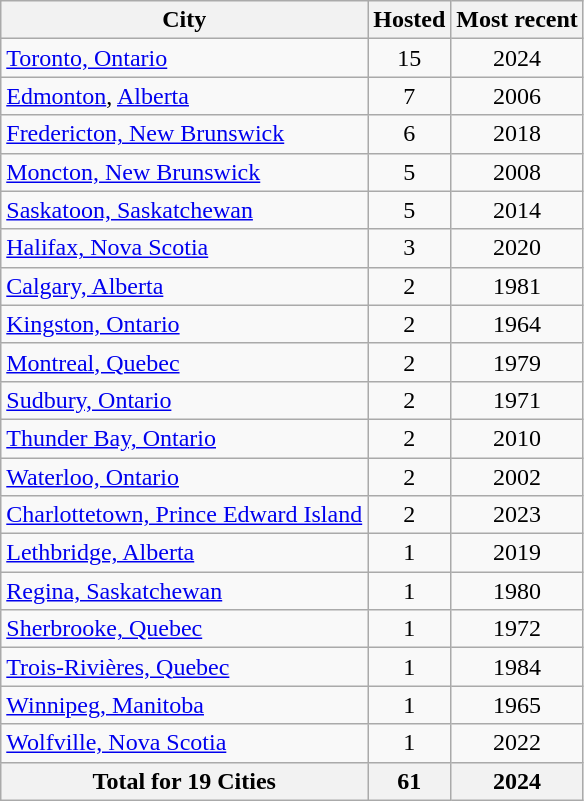<table class="wikitable sortable" style="text-align: center;">
<tr>
<th>City</th>
<th>Hosted</th>
<th>Most recent</th>
</tr>
<tr>
<td style="text-align: left"> <a href='#'>Toronto, Ontario</a></td>
<td>15</td>
<td>2024</td>
</tr>
<tr>
<td style="text-align: left"> <a href='#'>Edmonton</a>, <a href='#'>Alberta</a></td>
<td>7</td>
<td>2006</td>
</tr>
<tr>
<td style="text-align: left"> <a href='#'>Fredericton, New Brunswick</a></td>
<td>6</td>
<td>2018</td>
</tr>
<tr>
<td style="text-align: left"> <a href='#'>Moncton, New Brunswick</a></td>
<td>5</td>
<td>2008</td>
</tr>
<tr>
<td style="text-align: left"> <a href='#'>Saskatoon, Saskatchewan</a></td>
<td>5</td>
<td>2014</td>
</tr>
<tr>
<td style="text-align: left"> <a href='#'>Halifax, Nova Scotia</a></td>
<td>3</td>
<td>2020</td>
</tr>
<tr>
<td style="text-align: left"> <a href='#'>Calgary, Alberta</a></td>
<td>2</td>
<td>1981</td>
</tr>
<tr>
<td style="text-align: left"> <a href='#'>Kingston, Ontario</a></td>
<td>2</td>
<td>1964</td>
</tr>
<tr>
<td style="text-align: left"> <a href='#'>Montreal, Quebec</a></td>
<td>2</td>
<td>1979</td>
</tr>
<tr>
<td style="text-align: left"> <a href='#'>Sudbury, Ontario</a></td>
<td>2</td>
<td>1971</td>
</tr>
<tr>
<td style="text-align: left"> <a href='#'>Thunder Bay, Ontario</a></td>
<td>2</td>
<td>2010</td>
</tr>
<tr>
<td style="text-align: left"> <a href='#'>Waterloo, Ontario</a></td>
<td>2</td>
<td>2002</td>
</tr>
<tr>
<td style="text-align: left"> <a href='#'>Charlottetown, Prince Edward Island</a></td>
<td>2</td>
<td>2023</td>
</tr>
<tr>
<td style="text-align: left"> <a href='#'>Lethbridge, Alberta</a></td>
<td>1</td>
<td>2019</td>
</tr>
<tr>
<td style="text-align: left"> <a href='#'>Regina, Saskatchewan</a></td>
<td>1</td>
<td>1980</td>
</tr>
<tr>
<td style="text-align: left"> <a href='#'>Sherbrooke, Quebec</a></td>
<td>1</td>
<td>1972</td>
</tr>
<tr>
<td style="text-align: left"> <a href='#'>Trois-Rivières, Quebec</a></td>
<td>1</td>
<td>1984</td>
</tr>
<tr>
<td style="text-align: left"> <a href='#'>Winnipeg, Manitoba</a></td>
<td>1</td>
<td>1965</td>
</tr>
<tr>
<td style="text-align: left"> <a href='#'>Wolfville, Nova Scotia</a></td>
<td>1</td>
<td>2022</td>
</tr>
<tr>
<th>Total for 19 Cities</th>
<th>61</th>
<th>2024</th>
</tr>
</table>
